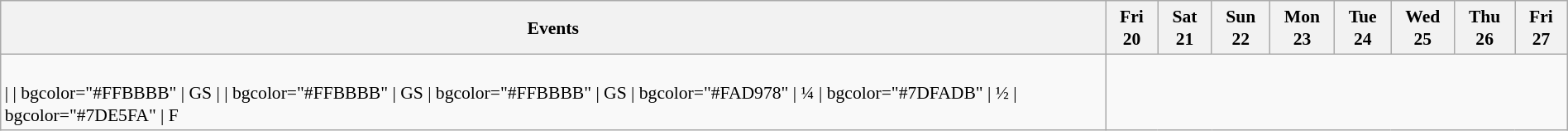<table class="wikitable" style="margin:0.5em auto; font-size:90%; line-height:1.25em; text-align:center">
<tr>
<th>Events</th>
<th>Fri 20</th>
<th>Sat 21</th>
<th>Sun 22</th>
<th>Mon 23</th>
<th>Tue 24</th>
<th>Wed 25</th>
<th>Thu 26</th>
<th>Fri 27</th>
</tr>
<tr>
<td align="left"><strong></strong><br>| 
| bgcolor="#FFBBBB" | GS
| 
| bgcolor="#FFBBBB" | GS
| bgcolor="#FFBBBB" | GS
| bgcolor="#FAD978" | ¼
| bgcolor="#7DFADB" | ½
| bgcolor="#7DE5FA" | F</td>
</tr>
</table>
